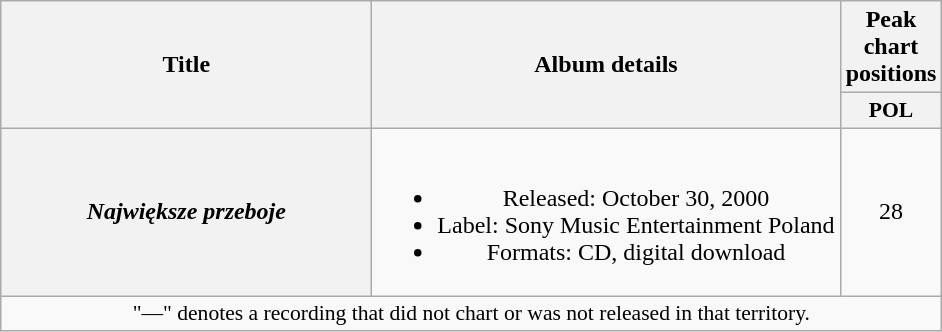<table class="wikitable plainrowheaders" style="text-align:center;">
<tr>
<th scope="col" rowspan="2" style="width:15em;">Title</th>
<th scope="col" rowspan="2">Album details</th>
<th scope="col" colspan="1">Peak chart positions</th>
</tr>
<tr>
<th scope="col" style="width:3em;font-size:90%;">POL<br></th>
</tr>
<tr>
<th scope="row"><em>Największe przeboje</em></th>
<td><br><ul><li>Released: October 30, 2000</li><li>Label: Sony Music Entertainment Poland</li><li>Formats: CD, digital download</li></ul></td>
<td>28</td>
</tr>
<tr>
<td colspan="20" style="font-size:90%">"—" denotes a recording that did not chart or was not released in that territory.</td>
</tr>
</table>
